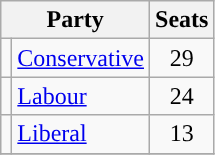<table class="sortable wikitable">
<tr>
<th colspan="2">Party</th>
<th>Seats</th>
</tr>
<tr>
<td style="background-color: "></td>
<td><a href='#'>Conservative</a></td>
<td align="center">29</td>
</tr>
<tr>
<td style="background-color: "></td>
<td><a href='#'>Labour</a></td>
<td align="center">24</td>
</tr>
<tr>
<td style="background-color: "></td>
<td><a href='#'>Liberal</a></td>
<td align="center">13</td>
</tr>
<tr>
</tr>
</table>
